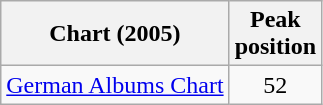<table class="wikitable sortable">
<tr>
<th>Chart (2005)</th>
<th>Peak<br>position</th>
</tr>
<tr>
<td><a href='#'>German Albums Chart</a></td>
<td style="text-align:center;">52</td>
</tr>
</table>
